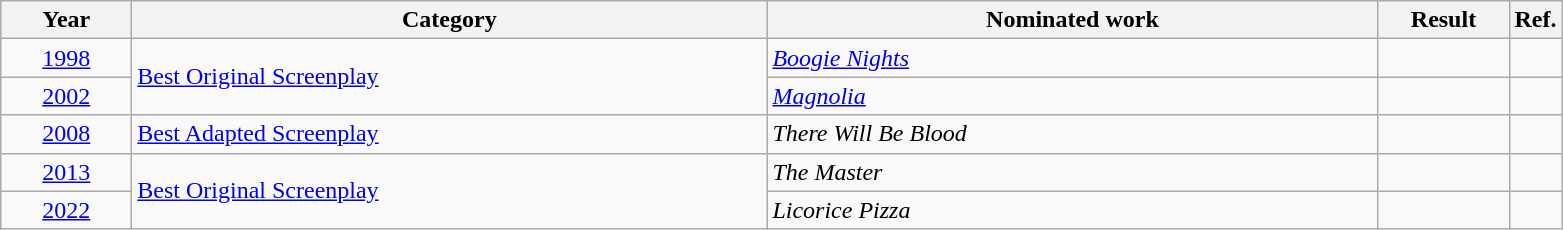<table class=wikitable>
<tr>
<th scope="col" style="width:5em;">Year</th>
<th scope="col" style="width:26em;">Category</th>
<th scope="col" style="width:25em;">Nominated work</th>
<th scope="col" style="width:5em;">Result</th>
<th>Ref.</th>
</tr>
<tr>
<td style="text-align:center;"><a href='#'>1998</a></td>
<td rowspan="2"><a href='#'>Best Original Screenplay</a></td>
<td><em><a href='#'>Boogie Nights</a></em></td>
<td></td>
<td></td>
</tr>
<tr>
<td style="text-align:center;"><a href='#'>2002</a></td>
<td><em><a href='#'>Magnolia</a></em></td>
<td></td>
<td></td>
</tr>
<tr>
<td style="text-align:center;"><a href='#'>2008</a></td>
<td><a href='#'>Best Adapted Screenplay</a></td>
<td><em>There Will Be Blood</em></td>
<td></td>
<td></td>
</tr>
<tr>
<td style="text-align:center;"><a href='#'>2013</a></td>
<td rowspan="2"><a href='#'>Best Original Screenplay</a></td>
<td><em>The Master</em></td>
<td></td>
<td></td>
</tr>
<tr>
<td style="text-align:center;"><a href='#'>2022</a></td>
<td><em>Licorice Pizza</em></td>
<td></td>
<td></td>
</tr>
</table>
